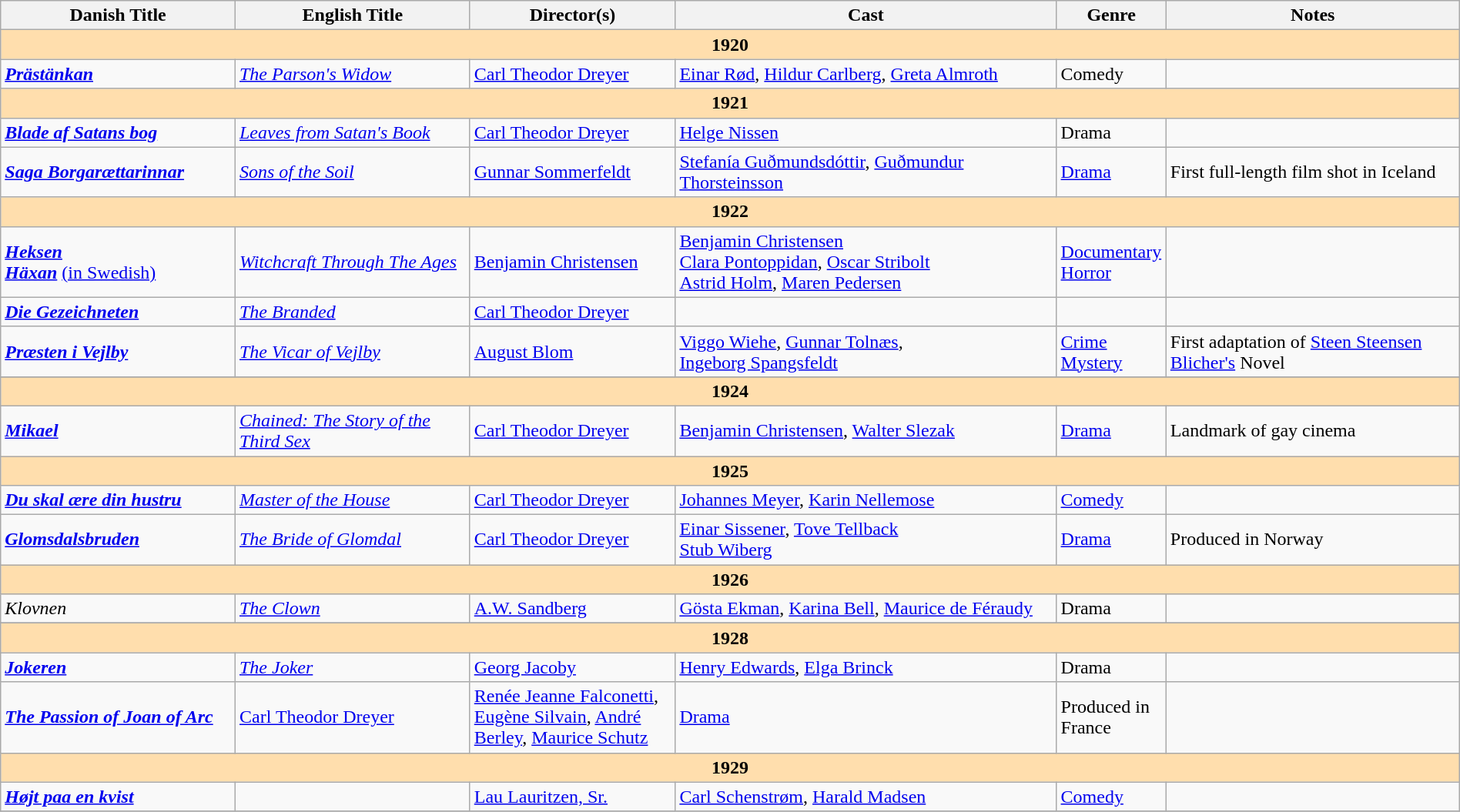<table class="wikitable" width= "100%">
<tr>
<th width=16%>Danish Title</th>
<th width=16%>English Title</th>
<th width=14%>Director(s)</th>
<th width=26%>Cast</th>
<th width=6%>Genre</th>
<th width=20%>Notes</th>
</tr>
<tr>
<td colspan="7" style="text-align:center; background:#ffdead;"><strong>1920</strong></td>
</tr>
<tr>
<td><strong><em><a href='#'>Prästänkan</a></em></strong></td>
<td><em><a href='#'>The Parson's Widow</a></em></td>
<td><a href='#'>Carl Theodor Dreyer</a></td>
<td><a href='#'>Einar Rød</a>, <a href='#'>Hildur Carlberg</a>, <a href='#'>Greta Almroth</a></td>
<td>Comedy</td>
<td></td>
</tr>
<tr>
<td colspan="7" style="text-align:center; background:#ffdead;"><strong>1921</strong></td>
</tr>
<tr>
<td><strong><em><a href='#'>Blade af Satans bog</a></em></strong></td>
<td><em><a href='#'>Leaves from Satan's Book</a></em></td>
<td><a href='#'>Carl Theodor Dreyer</a></td>
<td><a href='#'>Helge Nissen</a></td>
<td>Drama</td>
<td></td>
</tr>
<tr>
<td><strong><em><a href='#'>Saga Borgarættarinnar</a></em></strong></td>
<td><em><a href='#'>Sons of the Soil</a></em></td>
<td><a href='#'>Gunnar Sommerfeldt</a></td>
<td><a href='#'>Stefanía Guðmundsdóttir</a>, <a href='#'>Guðmundur Thorsteinsson</a></td>
<td><a href='#'>Drama</a></td>
<td>First full-length film shot in Iceland</td>
</tr>
<tr>
<td colspan="7" style="text-align:center; background:#ffdead;"><strong>1922</strong></td>
</tr>
<tr>
<td><strong><em><a href='#'>Heksen</a></em></strong><br><strong><em><a href='#'>Häxan</a></em></strong> <a href='#'>(in Swedish)</a></td>
<td><em><a href='#'>Witchcraft Through The Ages</a></em></td>
<td><a href='#'>Benjamin Christensen</a></td>
<td><a href='#'>Benjamin Christensen</a><br><a href='#'>Clara Pontoppidan</a>, <a href='#'>Oscar Stribolt</a><br><a href='#'>Astrid Holm</a>, <a href='#'>Maren Pedersen</a></td>
<td><a href='#'>Documentary</a> <a href='#'>Horror</a></td>
<td></td>
</tr>
<tr>
<td><strong><em><a href='#'>Die Gezeichneten</a></em></strong></td>
<td><em><a href='#'>The Branded</a></em></td>
<td><a href='#'>Carl Theodor Dreyer</a></td>
<td></td>
<td></td>
<td></td>
</tr>
<tr>
<td><strong><em><a href='#'>Præsten i Vejlby</a></em></strong></td>
<td><em><a href='#'>The Vicar of Vejlby</a></em></td>
<td><a href='#'>August Blom</a></td>
<td><a href='#'>Viggo Wiehe</a>, <a href='#'>Gunnar Tolnæs</a>, <br><a href='#'>Ingeborg Spangsfeldt</a></td>
<td><a href='#'>Crime</a> <a href='#'>Mystery</a></td>
<td>First adaptation of <a href='#'>Steen Steensen Blicher's</a> Novel</td>
</tr>
<tr>
</tr>
<tr>
<td colspan="7" style="text-align:center; background:#ffdead;"><strong>1924</strong></td>
</tr>
<tr>
<td><strong><em><a href='#'>Mikael</a></em></strong></td>
<td><em><a href='#'>Chained: The Story of the Third Sex</a></em></td>
<td><a href='#'>Carl Theodor Dreyer</a></td>
<td><a href='#'>Benjamin Christensen</a>, <a href='#'>Walter Slezak</a></td>
<td><a href='#'>Drama</a></td>
<td>Landmark of gay cinema</td>
</tr>
<tr>
<td colspan="7" style="text-align:center; background:#ffdead;"><strong>1925</strong></td>
</tr>
<tr>
<td><strong><em><a href='#'>Du skal ære din hustru</a></em></strong></td>
<td><em><a href='#'>Master of the House</a></em></td>
<td><a href='#'>Carl Theodor Dreyer</a></td>
<td><a href='#'>Johannes Meyer</a>, <a href='#'>Karin Nellemose</a></td>
<td><a href='#'>Comedy</a></td>
<td></td>
</tr>
<tr>
<td><strong><em><a href='#'>Glomsdalsbruden</a></em></strong></td>
<td><em><a href='#'>The Bride of Glomdal</a></em></td>
<td><a href='#'>Carl Theodor Dreyer</a></td>
<td><a href='#'>Einar Sissener</a>, <a href='#'>Tove Tellback</a><br><a href='#'>Stub Wiberg</a></td>
<td><a href='#'>Drama</a></td>
<td>Produced in Norway</td>
</tr>
<tr>
<td colspan="7" style="text-align:center; background:#ffdead;"><strong>1926</strong></td>
</tr>
<tr>
<td><em>Klovnen</em></td>
<td><em><a href='#'>The Clown</a></em></td>
<td><a href='#'>A.W. Sandberg</a></td>
<td><a href='#'>Gösta Ekman</a>, <a href='#'>Karina Bell</a>, <a href='#'>Maurice de Féraudy</a></td>
<td>Drama</td>
<td></td>
</tr>
<tr>
</tr>
<tr>
<td colspan="7" style="text-align:center; background:#ffdead;"><strong>1928</strong></td>
</tr>
<tr>
<td><strong><em><a href='#'>Jokeren</a></em></strong></td>
<td><em><a href='#'>The Joker</a></em></td>
<td><a href='#'>Georg Jacoby</a></td>
<td><a href='#'>Henry Edwards</a>, <a href='#'>Elga Brinck</a></td>
<td>Drama</td>
<td></td>
</tr>
<tr>
<td><strong><em><a href='#'>The Passion of Joan of Arc</a></em></strong></td>
<td><a href='#'>Carl Theodor Dreyer</a></td>
<td><a href='#'>Renée Jeanne Falconetti</a>, <a href='#'>Eugène Silvain</a>, <a href='#'>André Berley</a>, <a href='#'>Maurice Schutz</a></td>
<td><a href='#'>Drama</a></td>
<td>Produced in France</td>
</tr>
<tr>
<td colspan="7" style="text-align:center; background:#ffdead;"><strong>1929</strong></td>
</tr>
<tr>
<td><strong><em><a href='#'>Højt paa en kvist</a></em></strong></td>
<td></td>
<td><a href='#'>Lau Lauritzen, Sr.</a></td>
<td><a href='#'>Carl Schenstrøm</a>, <a href='#'>Harald Madsen</a></td>
<td><a href='#'>Comedy</a></td>
<td></td>
</tr>
<tr>
</tr>
</table>
